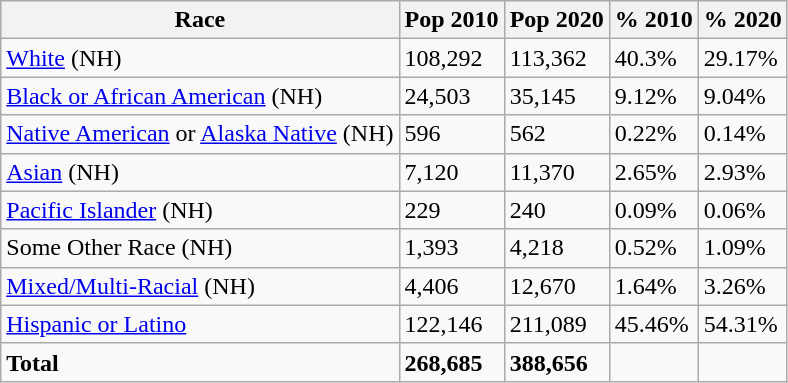<table class="wikitable">
<tr>
<th>Race</th>
<th>Pop 2010</th>
<th>Pop 2020</th>
<th>% 2010</th>
<th>% 2020</th>
</tr>
<tr>
<td><a href='#'>White</a> (NH)</td>
<td>108,292</td>
<td>113,362</td>
<td>40.3%</td>
<td>29.17%</td>
</tr>
<tr>
<td><a href='#'>Black or African American</a> (NH)</td>
<td>24,503</td>
<td>35,145</td>
<td>9.12%</td>
<td>9.04%</td>
</tr>
<tr>
<td><a href='#'>Native American</a> or <a href='#'>Alaska Native</a> (NH)</td>
<td>596</td>
<td>562</td>
<td>0.22%</td>
<td>0.14%</td>
</tr>
<tr>
<td><a href='#'>Asian</a> (NH)</td>
<td>7,120</td>
<td>11,370</td>
<td>2.65%</td>
<td>2.93%</td>
</tr>
<tr>
<td><a href='#'>Pacific Islander</a> (NH)</td>
<td>229</td>
<td>240</td>
<td>0.09%</td>
<td>0.06%</td>
</tr>
<tr>
<td>Some Other Race (NH)</td>
<td>1,393</td>
<td>4,218</td>
<td>0.52%</td>
<td>1.09%</td>
</tr>
<tr>
<td><a href='#'>Mixed/Multi-Racial</a> (NH)</td>
<td>4,406</td>
<td>12,670</td>
<td>1.64%</td>
<td>3.26%</td>
</tr>
<tr>
<td><a href='#'>Hispanic or Latino</a></td>
<td>122,146</td>
<td>211,089</td>
<td>45.46%</td>
<td>54.31%</td>
</tr>
<tr>
<td><strong>Total</strong></td>
<td><strong>268,685</strong></td>
<td><strong>388,656</strong></td>
<td></td>
<td></td>
</tr>
</table>
